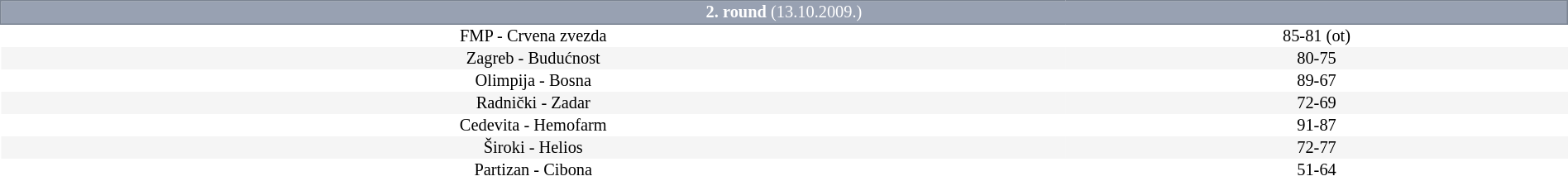<table border=0 cellspacing=0 cellpadding=1em style="font-size: 85%; border-collapse: collapse;width:100%;">
<tr>
<td colspan=5 bgcolor=#98A1B2 style="border:1px solid #7A8392; text-align:center; color:#FFFFFF;"><strong>2. round</strong> (13.10.2009.)</td>
</tr>
<tr align=center bgcolor=#FFFFFF>
<td>FMP - Crvena zvezda</td>
<td>85-81 (ot)</td>
</tr>
<tr align=center bgcolor=#f5f5f5>
<td>Zagreb - Budućnost</td>
<td>80-75</td>
</tr>
<tr align=center bgcolor=#FFFFFF>
<td>Olimpija - Bosna</td>
<td>89-67</td>
</tr>
<tr align=center bgcolor=#f5f5f5>
<td>Radnički - Zadar</td>
<td>72-69</td>
</tr>
<tr align=center bgcolor=#FFFFFF>
<td>Cedevita - Hemofarm</td>
<td>91-87</td>
</tr>
<tr align=center bgcolor=#f5f5f5>
<td>Široki - Helios</td>
<td>72-77</td>
</tr>
<tr align=center bgcolor=#FFFFFF>
<td>Partizan - Cibona</td>
<td>51-64</td>
</tr>
</table>
